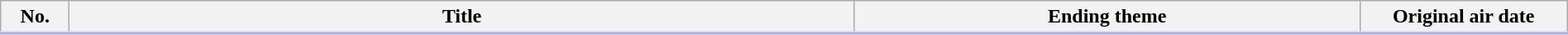<table class="wikitable" style="width:100%; margin:auto; background:#FFF;">
<tr style="border-bottom: 3px solid #CCF;">
<th style="width:3em;">No.</th>
<th>Title</th>
<th style="width:25em;">Ending theme</th>
<th style="width:10em;">Original air date</th>
</tr>
<tr>
</tr>
</table>
